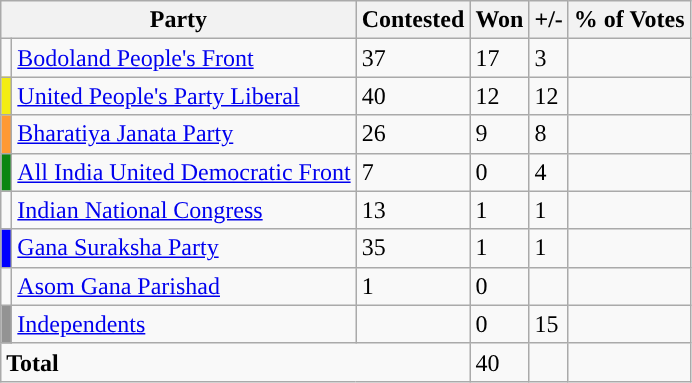<table class="wikitable sortable">
<tr>
<th Colspan=2>Party</th>
<th>Contested</th>
<th>Won</th>
<th>+/-</th>
<th>% of Votes</th>
</tr>
<tr>
<td bgcolor=></td>
<td><a href='#'>Bodoland People's Front</a></td>
<td>37</td>
<td>17</td>
<td>3</td>
<td></td>
</tr>
<tr>
<td bgcolor=#F3ED13></td>
<td><a href='#'>United People's Party Liberal</a></td>
<td>40</td>
<td>12</td>
<td>12</td>
<td></td>
</tr>
<tr>
<td bgcolor=#FF9933></td>
<td><a href='#'>Bharatiya Janata Party</a></td>
<td>26</td>
<td>9</td>
<td>8</td>
<td></td>
</tr>
<tr>
<td bgcolor=#0A8612></td>
<td><a href='#'>All India United Democratic Front</a></td>
<td>7</td>
<td>0</td>
<td>4</td>
<td></td>
</tr>
<tr>
<td style="background-color:"></td>
<td><a href='#'>Indian National Congress</a></td>
<td>13</td>
<td>1</td>
<td>1</td>
<td></td>
</tr>
<tr>
<td bgcolor=#0000FF></td>
<td><a href='#'>Gana Suraksha Party</a></td>
<td>35</td>
<td>1</td>
<td>1</td>
<td></td>
</tr>
<tr>
<td style="background-color:"></td>
<td><a href='#'>Asom Gana Parishad</a></td>
<td>1</td>
<td>0</td>
<td></td>
<td></td>
</tr>
<tr>
<td bgcolor=#939393></td>
<td><a href='#'>Independents</a></td>
<td></td>
<td>0</td>
<td>15</td>
<td></td>
</tr>
<tr>
<td colspan=3><strong>Total</strong></td>
<td>40</td>
<td></td>
<td></td>
</tr>
</table>
